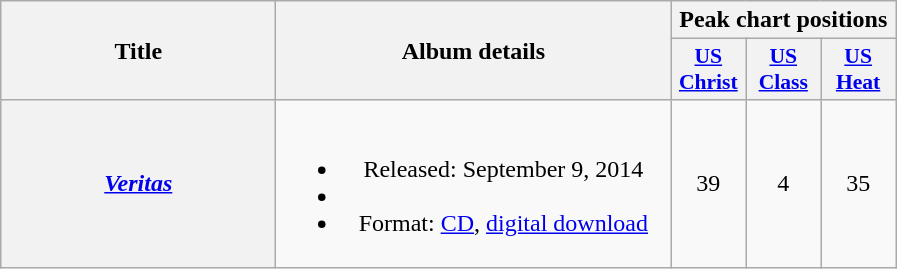<table class="wikitable plainrowheaders" style="text-align:center;">
<tr>
<th scope="col" rowspan="2" style="width:11em;">Title</th>
<th scope="col" rowspan="2" style="width:16em;">Album details</th>
<th scope="col" colspan="3">Peak chart positions</th>
</tr>
<tr>
<th style="width:3em; font-size:90%"><a href='#'>US<br>Christ</a><br></th>
<th style="width:3em; font-size:90%"><a href='#'>US<br>Class</a><br></th>
<th style="width:3em; font-size:90%"><a href='#'>US<br>Heat</a><br></th>
</tr>
<tr>
<th scope="row"><em><a href='#'>Veritas</a></em></th>
<td><br><ul><li>Released: September 9, 2014</li><li></li><li>Format: <a href='#'>CD</a>, <a href='#'>digital download</a></li></ul></td>
<td>39</td>
<td>4</td>
<td>35</td>
</tr>
</table>
